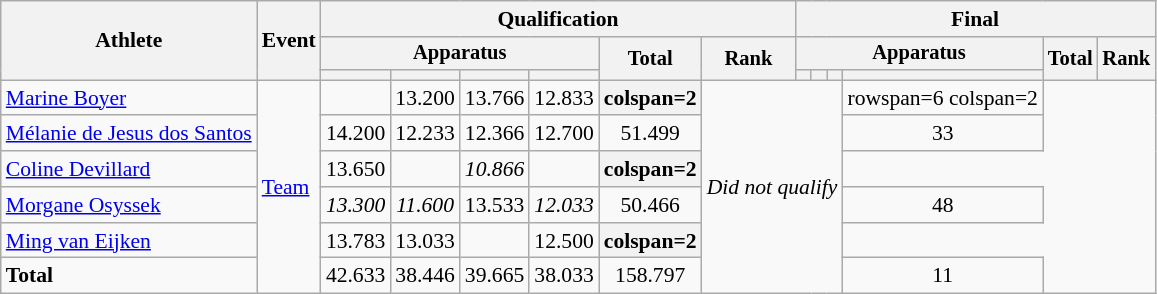<table class=wikitable style=font-size:90%;text-align:center>
<tr>
<th rowspan=3>Athlete</th>
<th rowspan=3>Event</th>
<th colspan=6>Qualification</th>
<th colspan=6>Final</th>
</tr>
<tr style=font-size:95%>
<th colspan=4>Apparatus</th>
<th rowspan=2>Total</th>
<th rowspan=2>Rank</th>
<th colspan=4>Apparatus</th>
<th rowspan=2>Total</th>
<th rowspan=2>Rank</th>
</tr>
<tr style=font-size:95%>
<th></th>
<th></th>
<th></th>
<th></th>
<th></th>
<th></th>
<th></th>
<th></th>
</tr>
<tr>
<td align=left><a href='#'>Marine Boyer</a></td>
<td align=left rowspan=6><a href='#'>Team</a></td>
<td></td>
<td align=center>13.200</td>
<td align=center>13.766</td>
<td align=center>12.833</td>
<th>colspan=2 </th>
<td rowspan=6 colspan=4><em>Did not qualify</em></td>
<td>rowspan=6 colspan=2 </td>
</tr>
<tr>
<td align=left><a href='#'>Mélanie de Jesus dos Santos</a></td>
<td align=center>14.200</td>
<td align=center>12.233</td>
<td align=center>12.366</td>
<td align=center>12.700</td>
<td align=center>51.499</td>
<td align=center>33</td>
</tr>
<tr>
<td align=left><a href='#'>Coline Devillard</a></td>
<td align=center>13.650</td>
<td></td>
<td align=center><em>10.866</em></td>
<td></td>
<th>colspan=2 </th>
</tr>
<tr>
<td align=left><a href='#'>Morgane Osyssek</a></td>
<td align=center><em>13.300</em></td>
<td align=center><em>11.600</em></td>
<td align=center>13.533</td>
<td align=center><em>12.033</em></td>
<td align=center>50.466</td>
<td align=center>48</td>
</tr>
<tr>
<td align=left><a href='#'>Ming van Eijken</a></td>
<td align=center>13.783</td>
<td align=center>13.033</td>
<td></td>
<td align=left>12.500</td>
<th>colspan=2 </th>
</tr>
<tr>
<td align=left><strong>Total</strong></td>
<td align=center>42.633</td>
<td align=center>38.446</td>
<td align=center>39.665</td>
<td align=center>38.033</td>
<td align=center>158.797</td>
<td align=center>11</td>
</tr>
</table>
